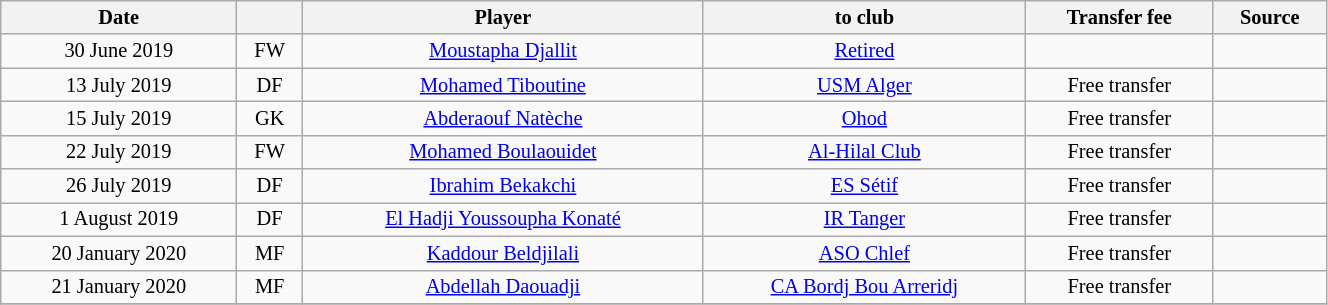<table class="wikitable sortable" style="width:70%; text-align:center; font-size:85%; text-align:centre;">
<tr>
<th>Date</th>
<th></th>
<th>Player</th>
<th>to club</th>
<th>Transfer fee</th>
<th>Source</th>
</tr>
<tr>
<td>30 June 2019</td>
<td>FW</td>
<td> <a href='#'>Moustapha Djallit</a></td>
<td><a href='#'>Retired</a></td>
<td></td>
<td></td>
</tr>
<tr>
<td>13 July 2019</td>
<td>DF</td>
<td> <a href='#'>Mohamed Tiboutine</a></td>
<td><a href='#'>USM Alger</a></td>
<td>Free transfer</td>
<td></td>
</tr>
<tr>
<td>15 July 2019</td>
<td>GK</td>
<td> <a href='#'>Abderaouf Natèche</a></td>
<td> <a href='#'>Ohod</a></td>
<td>Free transfer</td>
<td></td>
</tr>
<tr>
<td>22 July 2019</td>
<td>FW</td>
<td> <a href='#'>Mohamed Boulaouidet</a></td>
<td> <a href='#'>Al-Hilal Club</a></td>
<td>Free transfer</td>
<td></td>
</tr>
<tr>
<td>26 July 2019</td>
<td>DF</td>
<td> <a href='#'>Ibrahim Bekakchi</a></td>
<td><a href='#'>ES Sétif</a></td>
<td>Free transfer</td>
<td></td>
</tr>
<tr>
<td>1 August 2019</td>
<td>DF</td>
<td> <a href='#'>El Hadji Youssoupha Konaté</a></td>
<td> <a href='#'>IR Tanger</a></td>
<td>Free transfer</td>
<td></td>
</tr>
<tr>
<td>20 January 2020</td>
<td>MF</td>
<td> <a href='#'>Kaddour Beldjilali</a></td>
<td><a href='#'>ASO Chlef</a></td>
<td>Free transfer</td>
<td></td>
</tr>
<tr>
<td>21 January 2020</td>
<td>MF</td>
<td> <a href='#'>Abdellah Daouadji</a></td>
<td><a href='#'>CA Bordj Bou Arreridj</a></td>
<td>Free transfer</td>
<td></td>
</tr>
<tr>
</tr>
</table>
